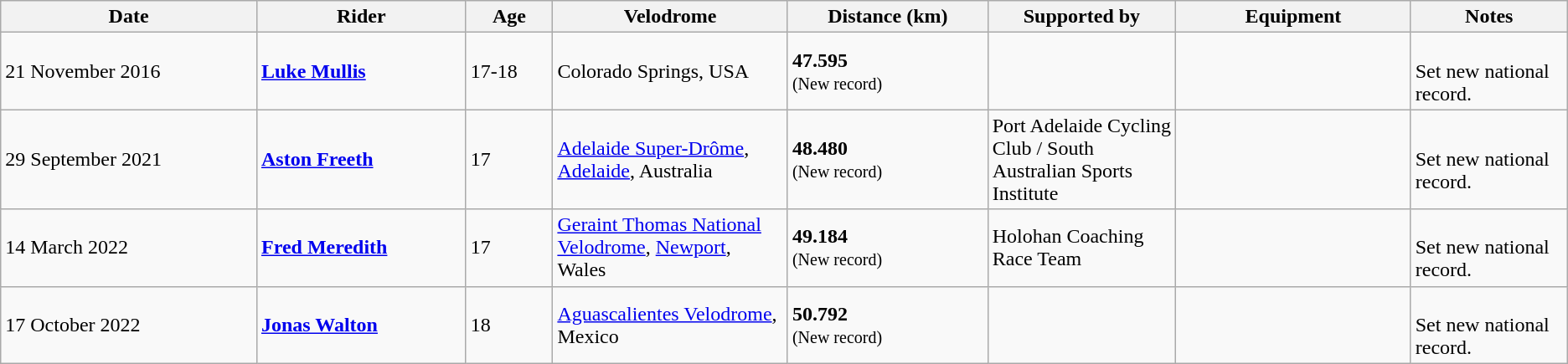<table class="wikitable sortable">
<tr>
<th>Date</th>
<th>Rider</th>
<th>Age</th>
<th style="width: 15%;">Velodrome</th>
<th>Distance (km)</th>
<th style="width: 12%;">Supported by</th>
<th style="width: 15%;">Equipment</th>
<th style="width: 10%;">Notes</th>
</tr>
<tr>
<td>21 November 2016</td>
<td> <strong><a href='#'>Luke Mullis</a></strong></td>
<td>17-18</td>
<td>Colorado Springs, USA</td>
<td><strong>47.595</strong> <br><small>(New record)</small></td>
<td></td>
<td></td>
<td><br> Set new national record.</td>
</tr>
<tr>
<td>29 September 2021</td>
<td> <strong><a href='#'>Aston Freeth</a></strong></td>
<td>17</td>
<td><a href='#'>Adelaide Super-Drôme</a>, <a href='#'>Adelaide</a>, Australia</td>
<td><strong>48.480</strong> <br><small>(New record)</small></td>
<td>Port Adelaide Cycling Club / South Australian Sports Institute</td>
<td></td>
<td><br> Set new national record.</td>
</tr>
<tr>
<td>14 March 2022</td>
<td> <strong><a href='#'>Fred Meredith</a></strong></td>
<td>17</td>
<td><a href='#'>Geraint Thomas National Velodrome</a>, <a href='#'>Newport</a>, Wales</td>
<td><strong>49.184</strong> <br><small>(New record)</small></td>
<td>Holohan Coaching Race Team</td>
<td></td>
<td><br> Set new national record.</td>
</tr>
<tr>
<td>17 October 2022</td>
<td> <strong><a href='#'>Jonas Walton</a></strong></td>
<td>18</td>
<td><a href='#'>Aguascalientes Velodrome</a>, Mexico</td>
<td><strong>50.792</strong> <br><small>(New record)</small></td>
<td></td>
<td></td>
<td><br> Set new national record.</td>
</tr>
</table>
